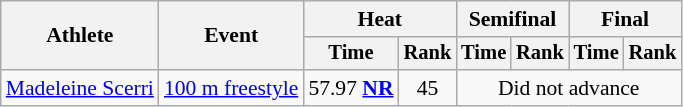<table class="wikitable" style="font-size:90%">
<tr>
<th rowspan="2">Athlete</th>
<th rowspan="2">Event</th>
<th colspan="2">Heat</th>
<th colspan="2">Semifinal</th>
<th colspan="2">Final</th>
</tr>
<tr style="font-size:95%">
<th scope="col">Time</th>
<th scope="col">Rank</th>
<th scope="col">Time</th>
<th scope="col">Rank</th>
<th scope="col">Time</th>
<th scope="col">Rank</th>
</tr>
<tr align=center>
<td align=left><a href='#'>Madeleine Scerri</a></td>
<td align=left><a href='#'>100 m freestyle</a></td>
<td>57.97 <strong><a href='#'>NR</a></strong></td>
<td>45</td>
<td colspan=4>Did not advance</td>
</tr>
</table>
